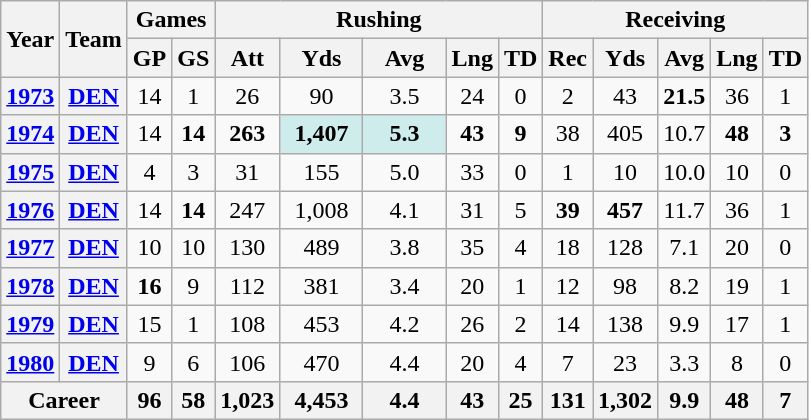<table class=wikitable style="text-align:center">
<tr>
<th rowspan="2">Year</th>
<th rowspan="2">Team</th>
<th colspan="2">Games</th>
<th colspan="5">Rushing</th>
<th colspan="5">Receiving</th>
</tr>
<tr>
<th>GP</th>
<th>GS</th>
<th>Att</th>
<th>Yds</th>
<th>Avg</th>
<th>Lng</th>
<th>TD</th>
<th>Rec</th>
<th>Yds</th>
<th>Avg</th>
<th>Lng</th>
<th>TD</th>
</tr>
<tr>
<th><a href='#'>1973</a></th>
<th><a href='#'>DEN</a></th>
<td>14</td>
<td>1</td>
<td>26</td>
<td>90</td>
<td>3.5</td>
<td>24</td>
<td>0</td>
<td>2</td>
<td>43</td>
<td><strong>21.5</strong></td>
<td>36</td>
<td>1</td>
</tr>
<tr>
<th><a href='#'>1974</a></th>
<th><a href='#'>DEN</a></th>
<td>14</td>
<td><strong>14</strong></td>
<td><strong>263</strong></td>
<td style="background:#cfecec; width:3em;"><strong>1,407</strong></td>
<td style="background:#cfecec; width:3em;"><strong>5.3</strong></td>
<td><strong>43</strong></td>
<td><strong>9</strong></td>
<td>38</td>
<td>405</td>
<td>10.7</td>
<td><strong>48</strong></td>
<td><strong>3</strong></td>
</tr>
<tr>
<th><a href='#'>1975</a></th>
<th><a href='#'>DEN</a></th>
<td>4</td>
<td>3</td>
<td>31</td>
<td>155</td>
<td>5.0</td>
<td>33</td>
<td>0</td>
<td>1</td>
<td>10</td>
<td>10.0</td>
<td>10</td>
<td>0</td>
</tr>
<tr>
<th><a href='#'>1976</a></th>
<th><a href='#'>DEN</a></th>
<td>14</td>
<td><strong>14</strong></td>
<td>247</td>
<td>1,008</td>
<td>4.1</td>
<td>31</td>
<td>5</td>
<td><strong>39</strong></td>
<td><strong>457</strong></td>
<td>11.7</td>
<td>36</td>
<td>1</td>
</tr>
<tr>
<th><a href='#'>1977</a></th>
<th><a href='#'>DEN</a></th>
<td>10</td>
<td>10</td>
<td>130</td>
<td>489</td>
<td>3.8</td>
<td>35</td>
<td>4</td>
<td>18</td>
<td>128</td>
<td>7.1</td>
<td>20</td>
<td>0</td>
</tr>
<tr>
<th><a href='#'>1978</a></th>
<th><a href='#'>DEN</a></th>
<td><strong>16</strong></td>
<td>9</td>
<td>112</td>
<td>381</td>
<td>3.4</td>
<td>20</td>
<td>1</td>
<td>12</td>
<td>98</td>
<td>8.2</td>
<td>19</td>
<td>1</td>
</tr>
<tr>
<th><a href='#'>1979</a></th>
<th><a href='#'>DEN</a></th>
<td>15</td>
<td>1</td>
<td>108</td>
<td>453</td>
<td>4.2</td>
<td>26</td>
<td>2</td>
<td>14</td>
<td>138</td>
<td>9.9</td>
<td>17</td>
<td>1</td>
</tr>
<tr>
<th><a href='#'>1980</a></th>
<th><a href='#'>DEN</a></th>
<td>9</td>
<td>6</td>
<td>106</td>
<td>470</td>
<td>4.4</td>
<td>20</td>
<td>4</td>
<td>7</td>
<td>23</td>
<td>3.3</td>
<td>8</td>
<td>0</td>
</tr>
<tr>
<th colspan="2">Career</th>
<th>96</th>
<th>58</th>
<th>1,023</th>
<th>4,453</th>
<th>4.4</th>
<th>43</th>
<th>25</th>
<th>131</th>
<th>1,302</th>
<th>9.9</th>
<th>48</th>
<th>7</th>
</tr>
</table>
